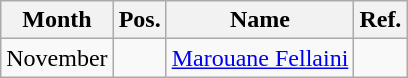<table class="wikitable" style="font-size:100%; text-align:left">
<tr>
<th>Month</th>
<th>Pos.</th>
<th>Name</th>
<th>Ref.</th>
</tr>
<tr>
<td>November</td>
<td></td>
<td> <a href='#'>Marouane Fellaini</a></td>
<td align=center></td>
</tr>
</table>
